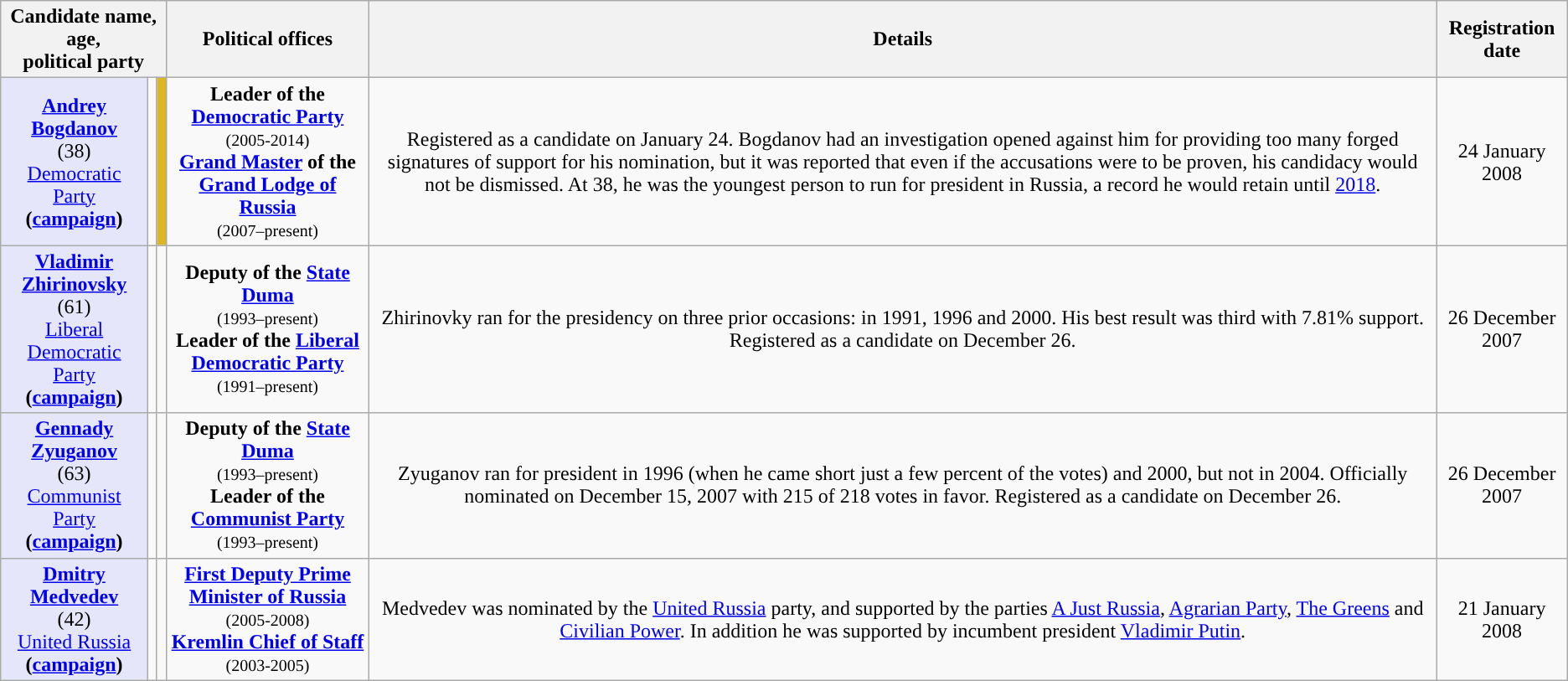<table class="wikitable" style="text-align:center;">
<tr>
<th colspan="3">Candidate name, age,<br>political party</th>
<th>Political offices</th>
<th>Details</th>
<th>Registration date</th>
</tr>
<tr>
<td style="background:lavender;"><strong><a href='#'>Andrey Bogdanov</a></strong><br>(38)<br><a href='#'>Democratic Party</a><br><strong>(<a href='#'>campaign</a>)</strong></td>
<td></td>
<td style="background-color:#DBB726;"></td>
<td><strong>Leader of the <a href='#'>Democratic Party</a></strong><br><small>(2005-2014)</small><br><strong><a href='#'>Grand Master</a> of the <a href='#'>Grand Lodge of Russia</a></strong><br><small>(2007–present)</small></td>
<td>Registered as a candidate on January 24. Bogdanov had an investigation opened against him for providing too many forged signatures of support for his nomination, but it was reported that even if the accusations were to be proven, his candidacy would not be dismissed. At 38, he was the youngest person to run for president in Russia, a record he would retain until <a href='#'>2018</a>.</td>
<td>24 January 2008</td>
</tr>
<tr>
<td style="background:lavender;"><strong><a href='#'>Vladimir Zhirinovsky</a></strong><br>(61)<br><a href='#'>Liberal Democratic Party</a><br><strong>(<a href='#'>campaign</a>)</strong></td>
<td></td>
<td style="background-color:"></td>
<td><strong>Deputy of the <a href='#'>State Duma</a></strong><br><small>(1993–present)</small><br><strong>Leader of the <a href='#'>Liberal Democratic Party</a></strong><br><small>(1991–present)</small></td>
<td>Zhirinovky ran for the presidency on three prior occasions: in 1991, 1996 and 2000. His best result was third with 7.81% support. Registered as a candidate on December 26.</td>
<td>26 December 2007</td>
</tr>
<tr>
<td style="background:lavender;"><strong><a href='#'>Gennady Zyuganov</a></strong><br>(63)<br><a href='#'>Communist Party</a><br><strong>(<a href='#'>campaign</a>)</strong></td>
<td></td>
<td style="background-color:"></td>
<td><strong>Deputy of the <a href='#'>State Duma</a></strong><br><small>(1993–present)</small><br><strong>Leader of the <a href='#'>Communist Party</a></strong><br><small>(1993–present)</small></td>
<td>Zyuganov ran for president in 1996 (when he came short just a few percent of the votes) and 2000, but not in 2004. Officially nominated on December 15, 2007 with 215 of 218 votes in favor. Registered as a candidate on December 26.</td>
<td>26 December 2007</td>
</tr>
<tr>
<td style="background:lavender;"><strong><a href='#'>Dmitry Medvedev</a></strong><br>(42)<br><a href='#'>United Russia</a><br><strong>(<a href='#'>campaign</a>)</strong></td>
<td></td>
<td style="background-color:"></td>
<td><strong><a href='#'>First Deputy Prime Minister of Russia</a></strong><br><small>(2005-2008)</small><br><strong><a href='#'>Kremlin Chief of Staff</a></strong><br><small>(2003-2005)</small></td>
<td>Medvedev was nominated by the <a href='#'>United Russia</a> party, and supported by the parties <a href='#'>A Just Russia</a>, <a href='#'>Agrarian Party</a>, <a href='#'>The Greens</a> and <a href='#'>Civilian Power</a>. In addition he was supported by incumbent president <a href='#'>Vladimir Putin</a>.</td>
<td>21 January 2008</td>
</tr>
</table>
